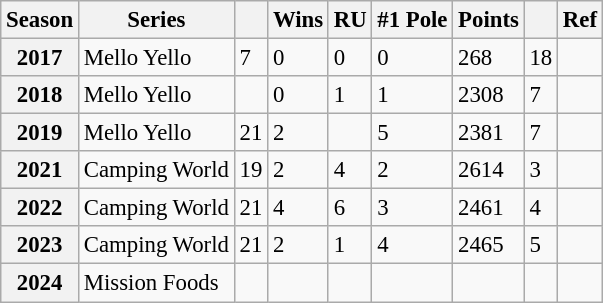<table class="wikitable" style="font-size: 95%;">
<tr>
<th scope="col">Season</th>
<th scope="col">Series</th>
<th scope="col"></th>
<th scope="col">Wins</th>
<th scope="col">RU</th>
<th>#1 Pole</th>
<th>Points</th>
<th scope="col"></th>
<th><strong>Ref</strong></th>
</tr>
<tr>
<th>2017</th>
<td>Mello Yello</td>
<td>7</td>
<td>0</td>
<td>0</td>
<td>0</td>
<td>268</td>
<td>18</td>
<td></td>
</tr>
<tr>
<th>2018</th>
<td>Mello Yello</td>
<td></td>
<td>0</td>
<td>1</td>
<td>1</td>
<td>2308</td>
<td>7</td>
<td></td>
</tr>
<tr>
<th>2019</th>
<td>Mello Yello</td>
<td>21</td>
<td>2</td>
<td></td>
<td>5</td>
<td>2381</td>
<td>7</td>
<td></td>
</tr>
<tr>
<th>2021</th>
<td>Camping World</td>
<td>19</td>
<td>2</td>
<td>4</td>
<td>2</td>
<td>2614</td>
<td>3</td>
<td></td>
</tr>
<tr>
<th>2022</th>
<td>Camping World</td>
<td>21</td>
<td>4</td>
<td>6</td>
<td>3</td>
<td>2461</td>
<td>4</td>
<td></td>
</tr>
<tr>
<th>2023</th>
<td>Camping World</td>
<td>21</td>
<td>2</td>
<td>1</td>
<td>4</td>
<td>2465</td>
<td>5</td>
<td></td>
</tr>
<tr>
<th>2024</th>
<td>Mission Foods</td>
<td></td>
<td></td>
<td></td>
<td></td>
<td></td>
<td></td>
<td></td>
</tr>
</table>
